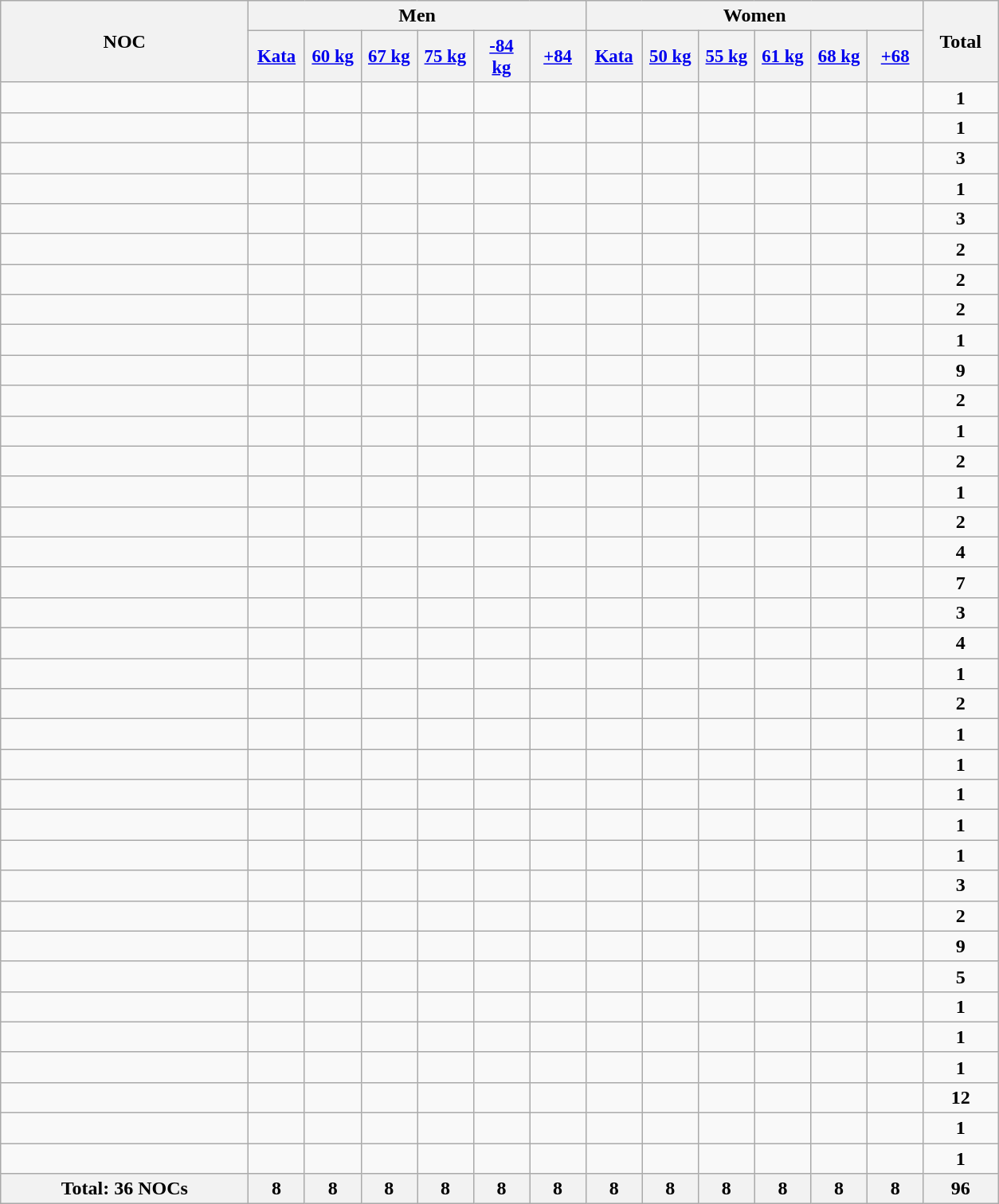<table class="wikitable sortable" style="text-align:center; font-size:100%">
<tr>
<th rowspan="2" width=200 style="text-align:center;">NOC</th>
<th colspan="6">Men</th>
<th colspan="6">Women</th>
<th width=55 rowspan="2">Total</th>
</tr>
<tr style="font-size:95%">
<th width=40><a href='#'>Kata</a></th>
<th width=40><a href='#'>60 kg</a></th>
<th width=40><a href='#'>67 kg</a></th>
<th width=40><a href='#'>75 kg</a></th>
<th width=40><a href='#'>-84 kg</a></th>
<th width=40><a href='#'>+84</a></th>
<th width=40><a href='#'>Kata</a></th>
<th width=40><a href='#'>50 kg</a></th>
<th width=40><a href='#'>55 kg</a></th>
<th width=40><a href='#'>61 kg</a></th>
<th width=40><a href='#'>68 kg</a></th>
<th width=40><a href='#'>+68</a></th>
</tr>
<tr>
<td align="left"></td>
<td></td>
<td></td>
<td></td>
<td></td>
<td></td>
<td></td>
<td></td>
<td></td>
<td></td>
<td></td>
<td></td>
<td></td>
<td><strong>1</strong></td>
</tr>
<tr>
<td align="left"></td>
<td></td>
<td></td>
<td></td>
<td></td>
<td></td>
<td></td>
<td></td>
<td></td>
<td></td>
<td></td>
<td></td>
<td></td>
<td><strong>1</strong></td>
</tr>
<tr>
<td align="left"></td>
<td></td>
<td></td>
<td></td>
<td></td>
<td></td>
<td></td>
<td></td>
<td></td>
<td></td>
<td></td>
<td></td>
<td></td>
<td><strong>3</strong></td>
</tr>
<tr>
<td align="left"></td>
<td></td>
<td></td>
<td></td>
<td></td>
<td></td>
<td></td>
<td></td>
<td></td>
<td></td>
<td></td>
<td></td>
<td></td>
<td><strong>1</strong></td>
</tr>
<tr>
<td align="left"></td>
<td></td>
<td></td>
<td></td>
<td></td>
<td></td>
<td></td>
<td></td>
<td></td>
<td></td>
<td></td>
<td></td>
<td></td>
<td><strong>3</strong></td>
</tr>
<tr>
<td align="left"></td>
<td></td>
<td></td>
<td></td>
<td></td>
<td></td>
<td></td>
<td></td>
<td></td>
<td></td>
<td></td>
<td></td>
<td></td>
<td><strong>2</strong></td>
</tr>
<tr>
<td align="left"></td>
<td></td>
<td></td>
<td></td>
<td></td>
<td></td>
<td></td>
<td></td>
<td></td>
<td></td>
<td></td>
<td></td>
<td></td>
<td><strong>2</strong></td>
</tr>
<tr>
<td align="left"></td>
<td></td>
<td></td>
<td></td>
<td></td>
<td></td>
<td></td>
<td></td>
<td></td>
<td></td>
<td></td>
<td></td>
<td></td>
<td><strong>2</strong></td>
</tr>
<tr>
<td align="left"></td>
<td></td>
<td></td>
<td></td>
<td></td>
<td></td>
<td></td>
<td></td>
<td></td>
<td></td>
<td></td>
<td></td>
<td></td>
<td><strong>1</strong></td>
</tr>
<tr>
<td align="left"></td>
<td></td>
<td></td>
<td></td>
<td></td>
<td></td>
<td></td>
<td></td>
<td></td>
<td></td>
<td></td>
<td></td>
<td></td>
<td><strong>9</strong></td>
</tr>
<tr>
<td align="left"></td>
<td></td>
<td></td>
<td></td>
<td></td>
<td></td>
<td></td>
<td></td>
<td></td>
<td></td>
<td></td>
<td></td>
<td></td>
<td><strong>2</strong></td>
</tr>
<tr>
<td align="left"></td>
<td></td>
<td></td>
<td></td>
<td></td>
<td></td>
<td></td>
<td></td>
<td></td>
<td></td>
<td></td>
<td></td>
<td></td>
<td><strong>1</strong></td>
</tr>
<tr>
<td align="left"></td>
<td></td>
<td></td>
<td></td>
<td></td>
<td></td>
<td></td>
<td></td>
<td></td>
<td></td>
<td></td>
<td></td>
<td></td>
<td><strong>2</strong></td>
</tr>
<tr>
<td align="left"></td>
<td></td>
<td></td>
<td></td>
<td></td>
<td></td>
<td></td>
<td></td>
<td></td>
<td></td>
<td></td>
<td></td>
<td></td>
<td><strong>1</strong></td>
</tr>
<tr>
<td align="left"></td>
<td></td>
<td></td>
<td></td>
<td></td>
<td></td>
<td></td>
<td></td>
<td></td>
<td></td>
<td></td>
<td></td>
<td></td>
<td><strong>2</strong></td>
</tr>
<tr>
<td align="left"></td>
<td></td>
<td></td>
<td></td>
<td></td>
<td></td>
<td></td>
<td></td>
<td></td>
<td></td>
<td></td>
<td></td>
<td></td>
<td><strong>4</strong></td>
</tr>
<tr>
<td align="left"></td>
<td></td>
<td></td>
<td></td>
<td></td>
<td></td>
<td></td>
<td></td>
<td></td>
<td></td>
<td></td>
<td></td>
<td></td>
<td><strong>7</strong></td>
</tr>
<tr>
<td align="left"></td>
<td></td>
<td></td>
<td></td>
<td></td>
<td></td>
<td></td>
<td></td>
<td></td>
<td></td>
<td></td>
<td></td>
<td></td>
<td><strong>3</strong></td>
</tr>
<tr>
<td align="left"></td>
<td></td>
<td></td>
<td></td>
<td></td>
<td></td>
<td></td>
<td></td>
<td></td>
<td></td>
<td></td>
<td></td>
<td></td>
<td><strong>4</strong></td>
</tr>
<tr>
<td align="left"></td>
<td></td>
<td></td>
<td></td>
<td></td>
<td></td>
<td></td>
<td></td>
<td></td>
<td></td>
<td></td>
<td></td>
<td></td>
<td><strong>1</strong></td>
</tr>
<tr>
<td align="left"></td>
<td></td>
<td></td>
<td></td>
<td></td>
<td></td>
<td></td>
<td></td>
<td></td>
<td></td>
<td></td>
<td></td>
<td></td>
<td><strong>2</strong></td>
</tr>
<tr>
<td align="left"></td>
<td></td>
<td></td>
<td></td>
<td></td>
<td></td>
<td></td>
<td></td>
<td></td>
<td></td>
<td></td>
<td></td>
<td></td>
<td><strong>1</strong></td>
</tr>
<tr>
<td align="left"></td>
<td></td>
<td></td>
<td></td>
<td></td>
<td></td>
<td></td>
<td></td>
<td></td>
<td></td>
<td></td>
<td></td>
<td></td>
<td><strong>1</strong></td>
</tr>
<tr>
<td align="left"></td>
<td></td>
<td></td>
<td></td>
<td></td>
<td></td>
<td></td>
<td></td>
<td></td>
<td></td>
<td></td>
<td></td>
<td></td>
<td><strong>1</strong></td>
</tr>
<tr>
<td align="left"></td>
<td></td>
<td></td>
<td></td>
<td></td>
<td></td>
<td></td>
<td></td>
<td></td>
<td></td>
<td></td>
<td></td>
<td></td>
<td><strong>1</strong></td>
</tr>
<tr>
<td align="left"></td>
<td></td>
<td></td>
<td></td>
<td></td>
<td></td>
<td></td>
<td></td>
<td></td>
<td></td>
<td></td>
<td></td>
<td></td>
<td><strong>1</strong></td>
</tr>
<tr>
<td align="left"></td>
<td></td>
<td></td>
<td></td>
<td></td>
<td></td>
<td></td>
<td></td>
<td></td>
<td></td>
<td></td>
<td></td>
<td></td>
<td><strong>3</strong></td>
</tr>
<tr>
<td align="left"></td>
<td></td>
<td></td>
<td></td>
<td></td>
<td></td>
<td></td>
<td></td>
<td></td>
<td></td>
<td></td>
<td></td>
<td></td>
<td><strong>2</strong></td>
</tr>
<tr>
<td align="left"></td>
<td></td>
<td></td>
<td></td>
<td></td>
<td></td>
<td></td>
<td></td>
<td></td>
<td></td>
<td></td>
<td></td>
<td></td>
<td><strong>9</strong></td>
</tr>
<tr>
<td align="left"></td>
<td></td>
<td></td>
<td></td>
<td></td>
<td></td>
<td></td>
<td></td>
<td></td>
<td></td>
<td></td>
<td></td>
<td></td>
<td><strong>5</strong></td>
</tr>
<tr>
<td align="left"></td>
<td></td>
<td></td>
<td></td>
<td></td>
<td></td>
<td></td>
<td></td>
<td></td>
<td></td>
<td></td>
<td></td>
<td></td>
<td><strong>1</strong></td>
</tr>
<tr>
<td align="left"></td>
<td></td>
<td></td>
<td></td>
<td></td>
<td></td>
<td></td>
<td></td>
<td></td>
<td></td>
<td></td>
<td></td>
<td></td>
<td><strong>1</strong></td>
</tr>
<tr>
<td align="left"></td>
<td></td>
<td></td>
<td></td>
<td></td>
<td></td>
<td></td>
<td></td>
<td></td>
<td></td>
<td></td>
<td></td>
<td></td>
<td><strong>1</strong></td>
</tr>
<tr>
<td align="left"></td>
<td></td>
<td></td>
<td></td>
<td></td>
<td></td>
<td></td>
<td></td>
<td></td>
<td></td>
<td></td>
<td></td>
<td></td>
<td><strong>12</strong></td>
</tr>
<tr>
<td align="left"></td>
<td></td>
<td></td>
<td></td>
<td></td>
<td></td>
<td></td>
<td></td>
<td></td>
<td></td>
<td></td>
<td></td>
<td></td>
<td><strong>1</strong></td>
</tr>
<tr>
<td align="left"></td>
<td></td>
<td></td>
<td></td>
<td></td>
<td></td>
<td></td>
<td></td>
<td></td>
<td></td>
<td></td>
<td></td>
<td></td>
<td><strong>1</strong></td>
</tr>
<tr>
<th>Total: 36 NOCs</th>
<th>8</th>
<th>8</th>
<th>8</th>
<th>8</th>
<th>8</th>
<th>8</th>
<th>8</th>
<th>8</th>
<th>8</th>
<th>8</th>
<th>8</th>
<th>8</th>
<th>96</th>
</tr>
</table>
